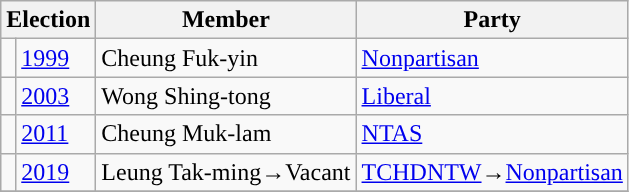<table class="wikitable">
<tr>
<th colspan="2">Election</th>
<th>Member</th>
<th>Party</th>
</tr>
<tr>
<td style="color:inherit;background:"></td>
<td><a href='#'>1999</a></td>
<td>Cheung Fuk-yin</td>
<td><a href='#'>Nonpartisan</a></td>
</tr>
<tr>
<td style="color:inherit;background:"></td>
<td><a href='#'>2003</a></td>
<td>Wong Shing-tong</td>
<td><a href='#'>Liberal</a></td>
</tr>
<tr>
<td style="color:inherit;background:"></td>
<td><a href='#'>2011</a></td>
<td>Cheung Muk-lam</td>
<td><a href='#'>NTAS</a></td>
</tr>
<tr>
<td style="color:inherit;background:"></td>
<td><a href='#'>2019</a></td>
<td>Leung Tak-ming→Vacant</td>
<td><a href='#'>TCHDNTW</a>→<a href='#'>Nonpartisan</a></td>
</tr>
<tr>
</tr>
</table>
